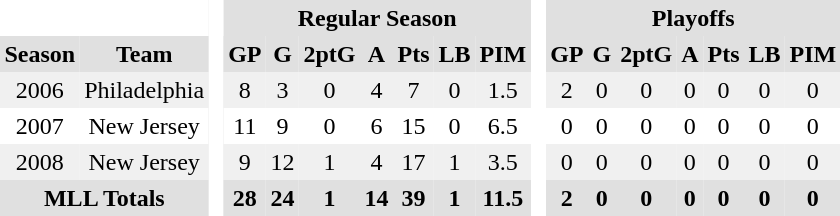<table BORDER="0" CELLPADDING="3" CELLSPACING="0">
<tr ALIGN="center" bgcolor="#e0e0e0">
<th colspan="2" bgcolor="#ffffff"> </th>
<th rowspan="99" bgcolor="#ffffff"> </th>
<th colspan="7">Regular Season</th>
<th rowspan="99" bgcolor="#ffffff"> </th>
<th colspan="7">Playoffs</th>
</tr>
<tr ALIGN="center" bgcolor="#e0e0e0">
<th>Season</th>
<th>Team</th>
<th>GP</th>
<th>G</th>
<th>2ptG</th>
<th>A</th>
<th>Pts</th>
<th>LB</th>
<th>PIM</th>
<th>GP</th>
<th>G</th>
<th>2ptG</th>
<th>A</th>
<th>Pts</th>
<th>LB</th>
<th>PIM</th>
</tr>
<tr ALIGN="center" bgcolor="#f0f0f0">
<td>2006</td>
<td>Philadelphia</td>
<td>8</td>
<td>3</td>
<td>0</td>
<td>4</td>
<td>7</td>
<td>0</td>
<td>1.5</td>
<td>2</td>
<td>0</td>
<td>0</td>
<td>0</td>
<td>0</td>
<td>0</td>
<td>0</td>
</tr>
<tr ALIGN="center">
<td>2007</td>
<td>New Jersey</td>
<td>11</td>
<td>9</td>
<td>0</td>
<td>6</td>
<td>15</td>
<td>0</td>
<td>6.5</td>
<td>0</td>
<td>0</td>
<td>0</td>
<td>0</td>
<td>0</td>
<td>0</td>
<td>0</td>
</tr>
<tr ALIGN="center" bgcolor="#f0f0f0">
<td>2008</td>
<td>New Jersey</td>
<td>9</td>
<td>12</td>
<td>1</td>
<td>4</td>
<td>17</td>
<td>1</td>
<td>3.5</td>
<td>0</td>
<td>0</td>
<td>0</td>
<td>0</td>
<td>0</td>
<td>0</td>
<td>0</td>
</tr>
<tr ALIGN="center" bgcolor="#e0e0e0">
<th colspan="2">MLL Totals</th>
<th>28</th>
<th>24</th>
<th>1</th>
<th>14</th>
<th>39</th>
<th>1</th>
<th>11.5</th>
<th>2</th>
<th>0</th>
<th>0</th>
<th>0</th>
<th>0</th>
<th>0</th>
<th>0</th>
</tr>
</table>
